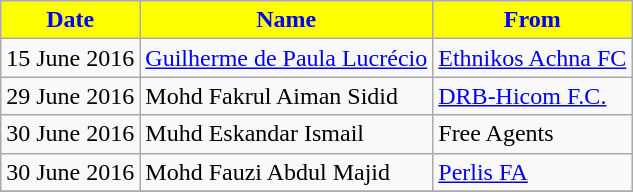<table class="wikitable sortable">
<tr>
<th style="background:Yellow; color:Blue;">Date</th>
<th style="background:Yellow; color:Blue;">Name</th>
<th style="background:Yellow; color:Blue;">From</th>
</tr>
<tr>
<td>15 June 2016</td>
<td> <a href='#'>Guilherme de Paula Lucrécio</a></td>
<td> <a href='#'>Ethnikos Achna FC</a></td>
</tr>
<tr>
<td>29 June 2016</td>
<td> Mohd Fakrul Aiman Sidid</td>
<td> <a href='#'>DRB-Hicom F.C.</a></td>
</tr>
<tr>
<td>30 June 2016</td>
<td> Muhd Eskandar Ismail</td>
<td>Free Agents</td>
</tr>
<tr>
<td>30 June 2016</td>
<td> Mohd Fauzi Abdul Majid</td>
<td> <a href='#'>Perlis FA</a></td>
</tr>
<tr>
</tr>
</table>
